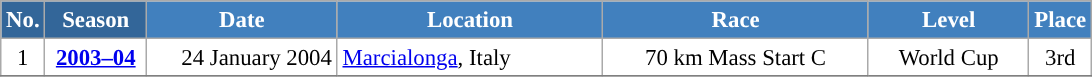<table class="wikitable sortable" style="font-size:95%; text-align:center; border:grey solid 1px; border-collapse:collapse; background:#ffffff;">
<tr style="background:#efefef;">
<th style="background-color:#369; color:white;">No.</th>
<th style="background-color:#369; color:white;">Season</th>
<th style="background-color:#4180be; color:white; width:120px;">Date</th>
<th style="background-color:#4180be; color:white; width:170px;">Location</th>
<th style="background-color:#4180be; color:white; width:170px;">Race</th>
<th style="background-color:#4180be; color:white; width:100px;">Level</th>
<th style="background-color:#4180be; color:white;">Place</th>
</tr>
<tr>
<td align=center>1</td>
<td rowspan=1 align=center><strong> <a href='#'>2003–04</a> </strong></td>
<td align=right>24 January 2004</td>
<td align=left> <a href='#'>Marcialonga</a>, Italy</td>
<td>70 km Mass Start C</td>
<td>World Cup</td>
<td>3rd</td>
</tr>
<tr>
</tr>
</table>
